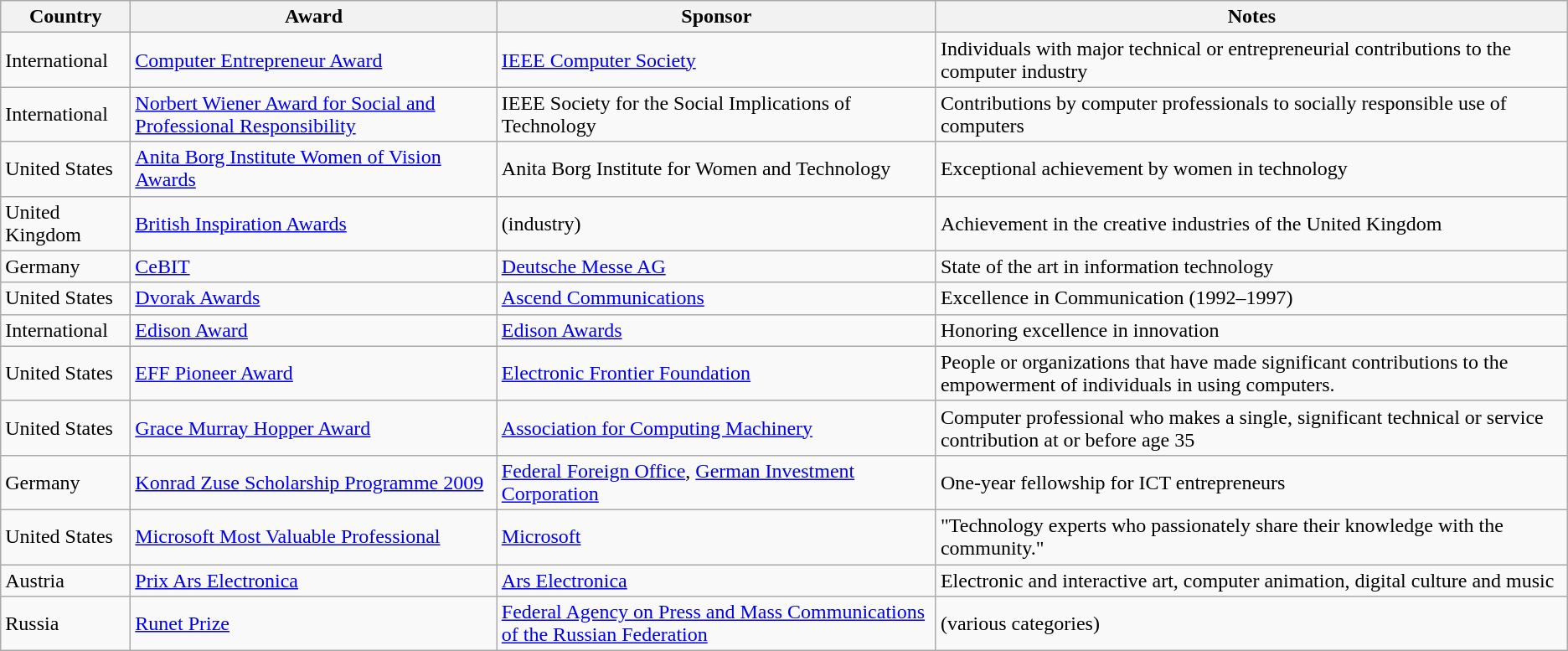<table class="wikitable sortable">
<tr>
<th style="width:6em;">Country</th>
<th>Award</th>
<th>Sponsor</th>
<th>Notes</th>
</tr>
<tr>
<td>International</td>
<td><a href='#'>Computer Entrepreneur Award</a></td>
<td><a href='#'>IEEE Computer Society</a></td>
<td>Individuals with major technical or entrepreneurial contributions to the computer industry</td>
</tr>
<tr>
<td>International</td>
<td><a href='#'>Norbert Wiener Award for Social and Professional Responsibility</a></td>
<td>IEEE Society for the Social Implications of Technology</td>
<td>Contributions by computer professionals to socially responsible use of computers</td>
</tr>
<tr>
<td>United States</td>
<td><a href='#'>Anita Borg Institute Women of Vision Awards</a></td>
<td>Anita Borg Institute for Women and Technology</td>
<td>Exceptional achievement by women in technology</td>
</tr>
<tr>
<td>United Kingdom</td>
<td><a href='#'>British Inspiration Awards</a></td>
<td>(industry)</td>
<td>Achievement in the creative industries of the United Kingdom</td>
</tr>
<tr>
<td>Germany</td>
<td><a href='#'>CeBIT</a></td>
<td><a href='#'>Deutsche Messe AG</a></td>
<td>State of the art in information technology</td>
</tr>
<tr>
<td>United States</td>
<td><a href='#'>Dvorak Awards</a></td>
<td><a href='#'>Ascend Communications</a></td>
<td>Excellence in Communication  (1992–1997)</td>
</tr>
<tr>
<td>International</td>
<td><a href='#'>Edison Award</a></td>
<td><a href='#'>Edison Awards</a></td>
<td>Honoring excellence in innovation</td>
</tr>
<tr>
<td>United States</td>
<td><a href='#'>EFF Pioneer Award</a></td>
<td><a href='#'>Electronic Frontier Foundation</a></td>
<td>People or organizations that have made significant contributions to the empowerment of individuals in using computers.</td>
</tr>
<tr>
<td>United States</td>
<td><a href='#'>Grace Murray Hopper Award</a></td>
<td><a href='#'>Association for Computing Machinery</a></td>
<td>Computer professional who makes a single, significant technical or service contribution at or before age 35</td>
</tr>
<tr>
<td>Germany</td>
<td><a href='#'>Konrad Zuse Scholarship Programme 2009</a></td>
<td><a href='#'>Federal Foreign Office</a>, <a href='#'>German Investment Corporation</a></td>
<td>One-year fellowship for ICT entrepreneurs</td>
</tr>
<tr>
<td>United States</td>
<td><a href='#'>Microsoft Most Valuable Professional</a></td>
<td><a href='#'>Microsoft</a></td>
<td>"Technology experts who passionately share their knowledge with the community."</td>
</tr>
<tr>
<td>Austria</td>
<td><a href='#'>Prix Ars Electronica</a></td>
<td><a href='#'>Ars Electronica</a></td>
<td>Electronic and interactive art, computer animation, digital culture and music</td>
</tr>
<tr>
<td>Russia</td>
<td><a href='#'>Runet Prize</a></td>
<td><a href='#'>Federal Agency on Press and Mass Communications of the Russian Federation</a></td>
<td>(various categories)</td>
</tr>
</table>
